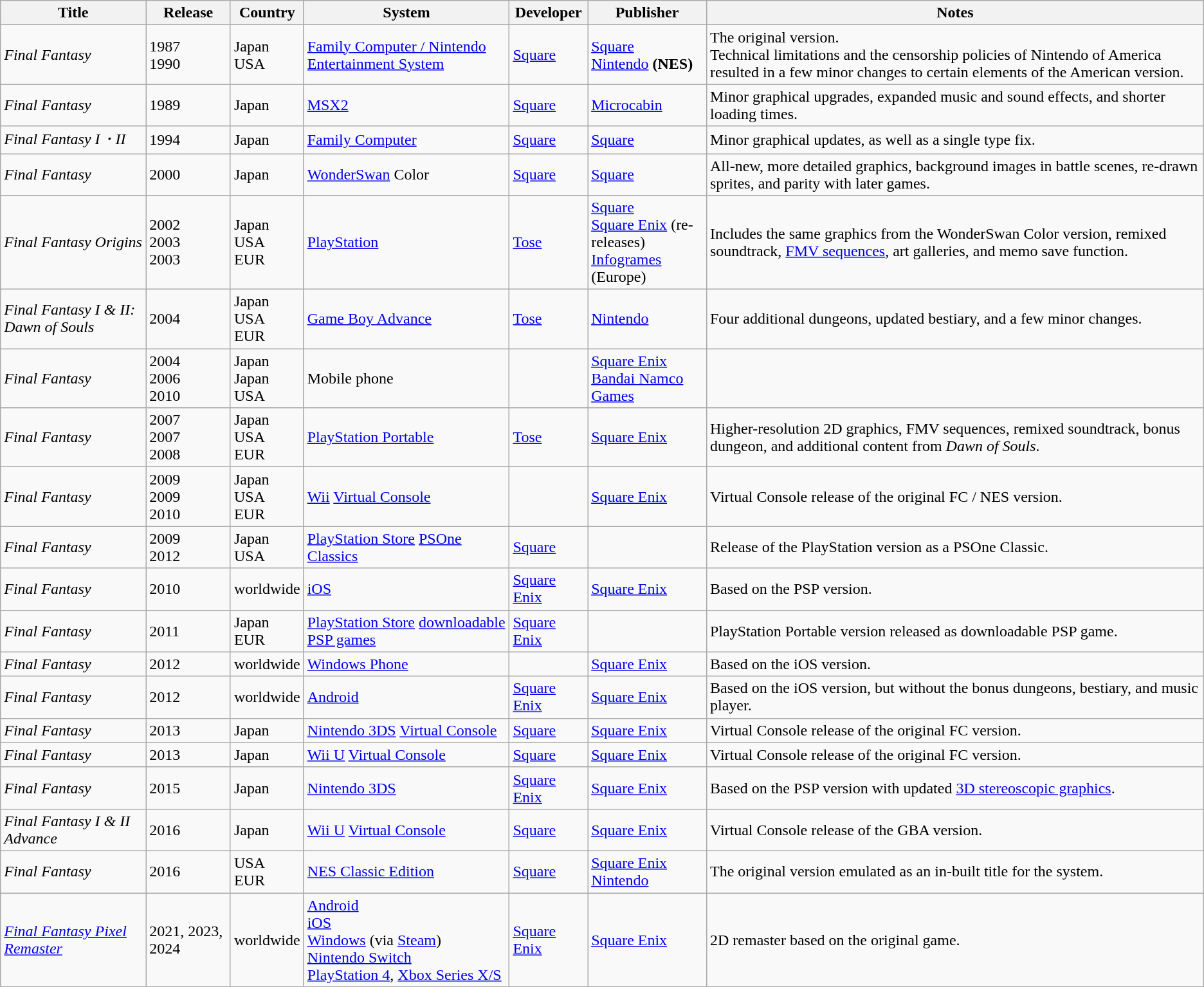<table class="wikitable sortable">
<tr>
<th scope="col">Title</th>
<th scope="col">Release</th>
<th scope="col">Country</th>
<th scope="col">System</th>
<th scope="col">Developer</th>
<th scope="col">Publisher</th>
<th scope="col" class="unsortable">Notes</th>
</tr>
<tr>
<td><em>Final Fantasy</em></td>
<td>1987<br>1990</td>
<td>Japan<br>USA</td>
<td><a href='#'>Family Computer / Nintendo Entertainment System</a></td>
<td><a href='#'>Square</a></td>
<td><a href='#'>Square</a><br><a href='#'>Nintendo</a> <strong>(NES)</strong></td>
<td>The original version.<br> Technical limitations and the censorship policies of Nintendo of America resulted in a few minor changes to certain elements of the American version.</td>
</tr>
<tr>
<td><em>Final Fantasy</em></td>
<td>1989</td>
<td>Japan</td>
<td><a href='#'>MSX2</a></td>
<td><a href='#'>Square</a></td>
<td><a href='#'>Microcabin</a></td>
<td>Minor graphical upgrades, expanded music and sound effects, and shorter loading times.</td>
</tr>
<tr>
<td><em>Final Fantasy I・II</em></td>
<td>1994</td>
<td>Japan</td>
<td><a href='#'>Family Computer</a></td>
<td><a href='#'>Square</a></td>
<td><a href='#'>Square</a></td>
<td>Minor graphical updates, as well as a single type fix.</td>
</tr>
<tr>
<td><em>Final Fantasy</em></td>
<td>2000</td>
<td>Japan</td>
<td><a href='#'>WonderSwan</a> Color</td>
<td><a href='#'>Square</a></td>
<td><a href='#'>Square</a></td>
<td>All-new, more detailed graphics, background images in battle scenes, re-drawn sprites, and parity with later games.</td>
</tr>
<tr>
<td><em>Final Fantasy Origins</em></td>
<td>2002<br>2003<br>2003</td>
<td>Japan<br>USA<br>EUR</td>
<td><a href='#'>PlayStation</a></td>
<td><a href='#'>Tose</a></td>
<td><a href='#'>Square</a><br><a href='#'>Square Enix</a> (re-releases)<br><a href='#'>Infogrames</a> (Europe)</td>
<td>Includes the same graphics from the WonderSwan Color version, remixed soundtrack, <a href='#'>FMV sequences</a>, art galleries, and memo save function.</td>
</tr>
<tr>
<td><em>Final Fantasy I & II: Dawn of Souls</em></td>
<td>2004</td>
<td>Japan<br>USA<br>EUR</td>
<td><a href='#'>Game Boy Advance</a></td>
<td><a href='#'>Tose</a></td>
<td><a href='#'>Nintendo</a></td>
<td>Four additional dungeons, updated bestiary, and a few minor changes.</td>
</tr>
<tr>
<td><em>Final Fantasy</em></td>
<td>2004<br>2006<br>2010</td>
<td>Japan<br>Japan<br>USA</td>
<td>Mobile phone</td>
<td></td>
<td><a href='#'>Square Enix</a><br><a href='#'>Bandai Namco Games</a></td>
<td></td>
</tr>
<tr>
<td><em>Final Fantasy</em></td>
<td>2007<br>2007<br>2008</td>
<td>Japan<br>USA<br>EUR</td>
<td><a href='#'>PlayStation Portable</a></td>
<td><a href='#'>Tose</a></td>
<td><a href='#'>Square Enix</a></td>
<td>Higher-resolution 2D graphics, FMV sequences, remixed soundtrack, bonus dungeon, and additional content from <em>Dawn of Souls</em>.</td>
</tr>
<tr>
<td><em>Final Fantasy</em></td>
<td>2009<br>2009<br>2010</td>
<td>Japan<br>USA<br>EUR</td>
<td><a href='#'>Wii</a> <a href='#'>Virtual Console</a></td>
<td></td>
<td><a href='#'>Square Enix</a></td>
<td>Virtual Console release of the original FC / NES version.</td>
</tr>
<tr>
<td><em>Final Fantasy</em></td>
<td>2009<br>2012</td>
<td>Japan<br>USA</td>
<td><a href='#'>PlayStation Store</a> <a href='#'>PSOne Classics</a></td>
<td><a href='#'>Square</a></td>
<td></td>
<td>Release of the PlayStation version as a PSOne Classic.</td>
</tr>
<tr>
<td><em>Final Fantasy</em></td>
<td>2010</td>
<td>worldwide</td>
<td><a href='#'>iOS</a></td>
<td><a href='#'>Square Enix</a></td>
<td><a href='#'>Square Enix</a></td>
<td>Based on the PSP version.</td>
</tr>
<tr>
<td><em>Final Fantasy</em></td>
<td>2011</td>
<td>Japan<br>EUR</td>
<td><a href='#'>PlayStation Store</a> <a href='#'>downloadable PSP games</a></td>
<td><a href='#'>Square Enix</a></td>
<td></td>
<td>PlayStation Portable version released as downloadable PSP game.</td>
</tr>
<tr>
<td><em>Final Fantasy</em></td>
<td>2012</td>
<td>worldwide</td>
<td><a href='#'>Windows Phone</a></td>
<td></td>
<td><a href='#'>Square Enix</a></td>
<td>Based on the iOS version.</td>
</tr>
<tr>
<td><em>Final Fantasy</em></td>
<td>2012</td>
<td>worldwide</td>
<td><a href='#'>Android</a></td>
<td><a href='#'>Square Enix</a></td>
<td><a href='#'>Square Enix</a></td>
<td>Based on the iOS version, but without the bonus dungeons, bestiary, and music player.</td>
</tr>
<tr>
<td><em>Final Fantasy</em></td>
<td>2013</td>
<td>Japan</td>
<td><a href='#'>Nintendo 3DS</a> <a href='#'>Virtual Console</a></td>
<td><a href='#'>Square</a></td>
<td><a href='#'>Square Enix</a></td>
<td>Virtual Console release of the original FC version.</td>
</tr>
<tr>
<td><em>Final Fantasy</em></td>
<td>2013</td>
<td>Japan</td>
<td><a href='#'>Wii U</a> <a href='#'>Virtual Console</a></td>
<td><a href='#'>Square</a></td>
<td><a href='#'>Square Enix</a></td>
<td>Virtual Console release of the original FC version.</td>
</tr>
<tr>
<td><em>Final Fantasy</em></td>
<td>2015</td>
<td>Japan</td>
<td><a href='#'>Nintendo 3DS</a></td>
<td><a href='#'>Square Enix</a></td>
<td><a href='#'>Square Enix</a></td>
<td>Based on the PSP version with updated <a href='#'>3D stereoscopic graphics</a>.</td>
</tr>
<tr>
<td><em>Final Fantasy I & II Advance</em></td>
<td>2016</td>
<td>Japan</td>
<td><a href='#'>Wii U</a> <a href='#'>Virtual Console</a></td>
<td><a href='#'>Square</a></td>
<td><a href='#'>Square Enix</a></td>
<td>Virtual Console release of the GBA version.</td>
</tr>
<tr>
<td><em>Final Fantasy</em></td>
<td>2016</td>
<td>USA<br>EUR</td>
<td><a href='#'>NES Classic Edition</a></td>
<td><a href='#'>Square</a></td>
<td><a href='#'>Square Enix</a><br><a href='#'>Nintendo</a></td>
<td>The original version emulated as an in-built title for the system.</td>
</tr>
<tr>
<td><em><a href='#'>Final Fantasy Pixel Remaster</a></em></td>
<td>2021, 2023, 2024</td>
<td>worldwide</td>
<td><a href='#'>Android</a><br><a href='#'>iOS</a><br><a href='#'>Windows</a> (via <a href='#'>Steam</a>)<br><a href='#'>Nintendo Switch</a><br><a href='#'>PlayStation 4</a>, <a href='#'>Xbox Series X/S</a></td>
<td><a href='#'>Square Enix</a></td>
<td><a href='#'>Square Enix</a></td>
<td>2D remaster based on the original game.</td>
</tr>
</table>
